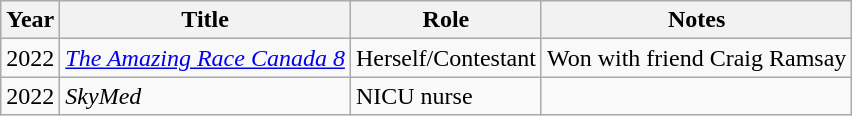<table class="wikitable sortable">
<tr>
<th>Year</th>
<th>Title</th>
<th>Role</th>
<th class="unsortable">Notes</th>
</tr>
<tr>
<td>2022</td>
<td data-sort-value="Amazing Race Canada 8, The"><em><a href='#'>The Amazing Race Canada 8</a></em></td>
<td>Herself/Contestant</td>
<td>Won with friend Craig Ramsay</td>
</tr>
<tr>
<td>2022</td>
<td><em>SkyMed</em></td>
<td>NICU nurse</td>
<td></td>
</tr>
</table>
